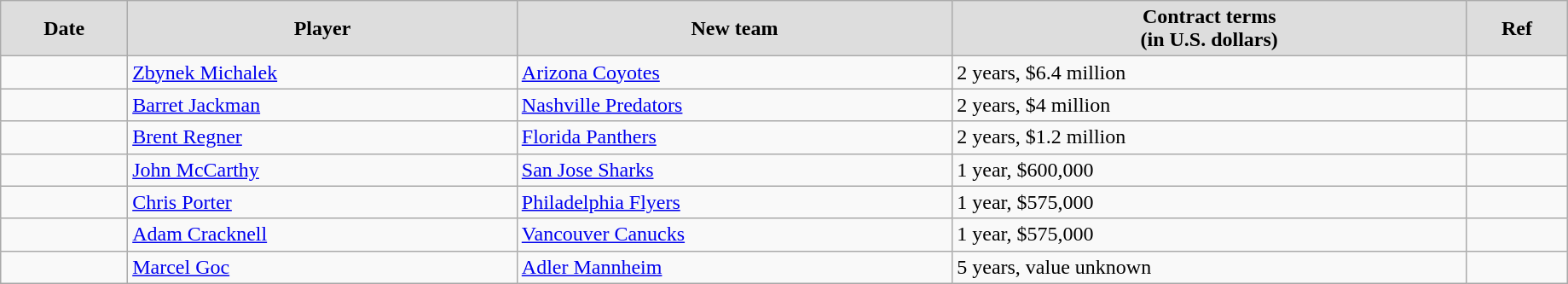<table class="wikitable" width=97%>
<tr align="center" bgcolor="#dddddd">
<td><strong>Date</strong></td>
<td><strong>Player</strong></td>
<td><strong>New team</strong></td>
<td><strong>Contract terms</strong><br><strong>(in U.S. dollars)</strong></td>
<td><strong>Ref</strong></td>
</tr>
<tr>
<td></td>
<td><a href='#'>Zbynek Michalek</a></td>
<td><a href='#'>Arizona Coyotes</a></td>
<td>2 years, $6.4 million</td>
<td></td>
</tr>
<tr>
<td></td>
<td><a href='#'>Barret Jackman</a></td>
<td><a href='#'>Nashville Predators</a></td>
<td>2 years, $4 million</td>
<td></td>
</tr>
<tr>
<td></td>
<td><a href='#'>Brent Regner</a></td>
<td><a href='#'>Florida Panthers</a></td>
<td>2 years, $1.2 million</td>
<td></td>
</tr>
<tr>
<td></td>
<td><a href='#'>John McCarthy</a></td>
<td><a href='#'>San Jose Sharks</a></td>
<td>1 year, $600,000</td>
<td></td>
</tr>
<tr>
<td></td>
<td><a href='#'>Chris Porter</a></td>
<td><a href='#'>Philadelphia Flyers</a></td>
<td>1 year, $575,000</td>
<td></td>
</tr>
<tr>
<td></td>
<td><a href='#'>Adam Cracknell</a></td>
<td><a href='#'>Vancouver Canucks</a></td>
<td>1 year, $575,000</td>
<td></td>
</tr>
<tr>
<td></td>
<td><a href='#'>Marcel Goc</a></td>
<td><a href='#'>Adler Mannheim</a></td>
<td>5 years, value unknown</td>
<td></td>
</tr>
</table>
